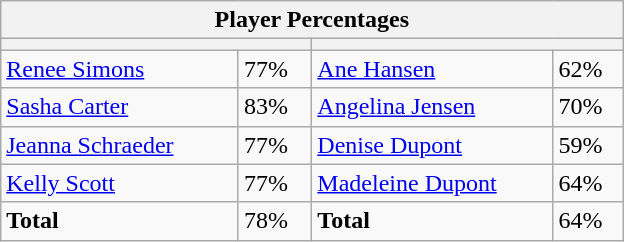<table class="wikitable">
<tr>
<th colspan=4 width=400>Player Percentages</th>
</tr>
<tr>
<th colspan=2 width=200></th>
<th colspan=2 width=200></th>
</tr>
<tr>
<td><a href='#'>Renee Simons</a></td>
<td>77%</td>
<td><a href='#'>Ane Hansen</a></td>
<td>62%</td>
</tr>
<tr>
<td><a href='#'>Sasha Carter</a></td>
<td>83%</td>
<td><a href='#'>Angelina Jensen</a></td>
<td>70%</td>
</tr>
<tr>
<td><a href='#'>Jeanna Schraeder</a></td>
<td>77%</td>
<td><a href='#'>Denise Dupont</a></td>
<td>59%</td>
</tr>
<tr>
<td><a href='#'>Kelly Scott</a></td>
<td>77%</td>
<td><a href='#'>Madeleine Dupont</a></td>
<td>64%</td>
</tr>
<tr>
<td><strong>Total</strong></td>
<td>78%</td>
<td><strong>Total</strong></td>
<td>64%</td>
</tr>
</table>
